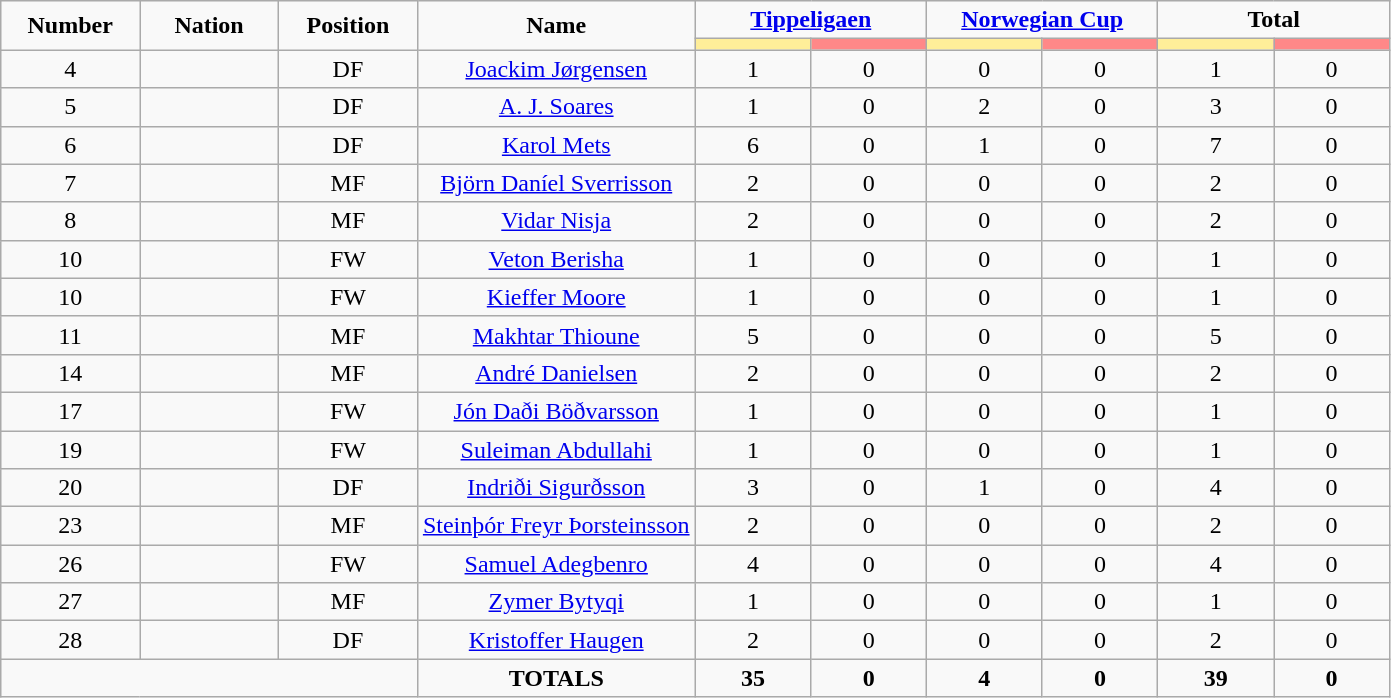<table class="wikitable" style="font-size: 100%; text-align: center;">
<tr>
<td rowspan="2" width="10%" align="center"><strong>Number</strong></td>
<td rowspan="2" width="10%" align="center"><strong>Nation</strong></td>
<td rowspan="2" width="10%" align="center"><strong>Position</strong></td>
<td rowspan="2" width="20%" align="center"><strong>Name</strong></td>
<td colspan="2" align="center"><strong><a href='#'>Tippeligaen</a></strong></td>
<td colspan="2" align="center"><strong><a href='#'>Norwegian Cup</a></strong></td>
<td colspan="2" align="center"><strong>Total</strong></td>
</tr>
<tr>
<th width=60 style="background: #FFEE99"></th>
<th width=60 style="background: #FF8888"></th>
<th width=60 style="background: #FFEE99"></th>
<th width=60 style="background: #FF8888"></th>
<th width=60 style="background: #FFEE99"></th>
<th width=60 style="background: #FF8888"></th>
</tr>
<tr>
<td>4</td>
<td></td>
<td>DF</td>
<td><a href='#'>Joackim Jørgensen</a></td>
<td>1</td>
<td>0</td>
<td>0</td>
<td>0</td>
<td>1</td>
<td>0</td>
</tr>
<tr>
<td>5</td>
<td></td>
<td>DF</td>
<td><a href='#'>A. J. Soares</a></td>
<td>1</td>
<td>0</td>
<td>2</td>
<td>0</td>
<td>3</td>
<td>0</td>
</tr>
<tr>
<td>6</td>
<td></td>
<td>DF</td>
<td><a href='#'>Karol Mets</a></td>
<td>6</td>
<td>0</td>
<td>1</td>
<td>0</td>
<td>7</td>
<td>0</td>
</tr>
<tr>
<td>7</td>
<td></td>
<td>MF</td>
<td><a href='#'>Björn Daníel Sverrisson</a></td>
<td>2</td>
<td>0</td>
<td>0</td>
<td>0</td>
<td>2</td>
<td>0</td>
</tr>
<tr>
<td>8</td>
<td></td>
<td>MF</td>
<td><a href='#'>Vidar Nisja</a></td>
<td>2</td>
<td>0</td>
<td>0</td>
<td>0</td>
<td>2</td>
<td>0</td>
</tr>
<tr>
<td>10</td>
<td></td>
<td>FW</td>
<td><a href='#'>Veton Berisha</a></td>
<td>1</td>
<td>0</td>
<td>0</td>
<td>0</td>
<td>1</td>
<td>0</td>
</tr>
<tr>
<td>10</td>
<td></td>
<td>FW</td>
<td><a href='#'>Kieffer Moore</a></td>
<td>1</td>
<td>0</td>
<td>0</td>
<td>0</td>
<td>1</td>
<td>0</td>
</tr>
<tr>
<td>11</td>
<td></td>
<td>MF</td>
<td><a href='#'>Makhtar Thioune</a></td>
<td>5</td>
<td>0</td>
<td>0</td>
<td>0</td>
<td>5</td>
<td>0</td>
</tr>
<tr>
<td>14</td>
<td></td>
<td>MF</td>
<td><a href='#'>André Danielsen</a></td>
<td>2</td>
<td>0</td>
<td>0</td>
<td>0</td>
<td>2</td>
<td>0</td>
</tr>
<tr>
<td>17</td>
<td></td>
<td>FW</td>
<td><a href='#'>Jón Daði Böðvarsson</a></td>
<td>1</td>
<td>0</td>
<td>0</td>
<td>0</td>
<td>1</td>
<td>0</td>
</tr>
<tr>
<td>19</td>
<td></td>
<td>FW</td>
<td><a href='#'>Suleiman Abdullahi</a></td>
<td>1</td>
<td>0</td>
<td>0</td>
<td>0</td>
<td>1</td>
<td>0</td>
</tr>
<tr>
<td>20</td>
<td></td>
<td>DF</td>
<td><a href='#'>Indriði Sigurðsson</a></td>
<td>3</td>
<td>0</td>
<td>1</td>
<td>0</td>
<td>4</td>
<td>0</td>
</tr>
<tr>
<td>23</td>
<td></td>
<td>MF</td>
<td><a href='#'>Steinþór Freyr Þorsteinsson</a></td>
<td>2</td>
<td>0</td>
<td>0</td>
<td>0</td>
<td>2</td>
<td>0</td>
</tr>
<tr>
<td>26</td>
<td></td>
<td>FW</td>
<td><a href='#'>Samuel Adegbenro</a></td>
<td>4</td>
<td>0</td>
<td>0</td>
<td>0</td>
<td>4</td>
<td>0</td>
</tr>
<tr>
<td>27</td>
<td></td>
<td>MF</td>
<td><a href='#'>Zymer Bytyqi</a></td>
<td>1</td>
<td>0</td>
<td>0</td>
<td>0</td>
<td>1</td>
<td>0</td>
</tr>
<tr>
<td>28</td>
<td></td>
<td>DF</td>
<td><a href='#'>Kristoffer Haugen</a></td>
<td>2</td>
<td>0</td>
<td>0</td>
<td>0</td>
<td>2</td>
<td>0</td>
</tr>
<tr>
<td colspan="3"></td>
<td><strong>TOTALS</strong></td>
<td><strong>35</strong></td>
<td><strong>0</strong></td>
<td><strong>4</strong></td>
<td><strong>0</strong></td>
<td><strong>39</strong></td>
<td><strong>0</strong></td>
</tr>
</table>
